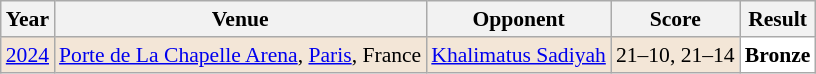<table class="sortable wikitable" style="font-size: 90%;">
<tr>
<th>Year</th>
<th>Venue</th>
<th>Opponent</th>
<th>Score</th>
<th>Result</th>
</tr>
<tr style="background:#F3E6D7">
<td align="center"><a href='#'>2024</a></td>
<td align="left"><a href='#'>Porte de La Chapelle Arena</a>, <a href='#'>Paris</a>, France</td>
<td align="left"> <a href='#'>Khalimatus Sadiyah</a></td>
<td align="left">21–10, 21–14</td>
<td style="text-align:left; background:white"> <strong>Bronze</strong></td>
</tr>
</table>
